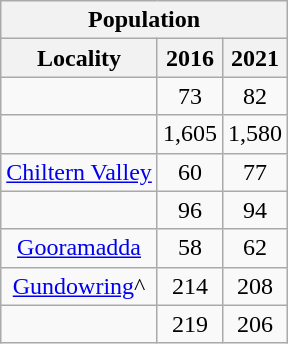<table class="wikitable" style="text-align:center;">
<tr>
<th colspan="3" style="text-align:center;  font-weight:bold">Population</th>
</tr>
<tr>
<th style="text-align:center; background:  font-weight:bold">Locality</th>
<th style="text-align:center; background:  font-weight:bold"><strong>2016</strong></th>
<th style="text-align:center; background:  font-weight:bold"><strong>2021</strong></th>
</tr>
<tr>
<td></td>
<td>73</td>
<td>82</td>
</tr>
<tr>
<td></td>
<td>1,605</td>
<td>1,580</td>
</tr>
<tr>
<td><a href='#'>Chiltern Valley</a></td>
<td>60</td>
<td>77</td>
</tr>
<tr>
<td></td>
<td>96</td>
<td>94</td>
</tr>
<tr>
<td><a href='#'>Gooramadda</a></td>
<td>58</td>
<td>62</td>
</tr>
<tr>
<td><a href='#'>Gundowring</a>^</td>
<td>214</td>
<td>208</td>
</tr>
<tr>
<td></td>
<td>219</td>
<td>206</td>
</tr>
</table>
